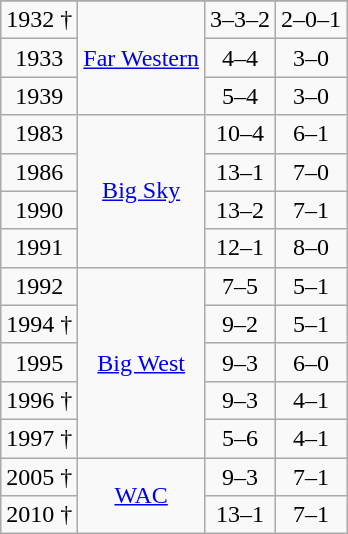<table class="wikitable" style="text-align:center;">
<tr>
</tr>
<tr>
<td>1932 †</td>
<td style="text-align:center;" rowspan="3"><a href='#'>Far Western</a></td>
<td>3–3–2</td>
<td>2–0–1</td>
</tr>
<tr>
<td>1933</td>
<td>4–4</td>
<td>3–0</td>
</tr>
<tr –>
<td>1939</td>
<td>5–4</td>
<td>3–0</td>
</tr>
<tr>
<td>1983</td>
<td style="text-align:center;" rowspan="4"><a href='#'>Big Sky</a></td>
<td>10–4</td>
<td>6–1 </td>
</tr>
<tr>
<td>1986</td>
<td>13–1</td>
<td>7–0</td>
</tr>
<tr>
<td>1990</td>
<td>13–2</td>
<td>7–1</td>
</tr>
<tr>
<td>1991</td>
<td>12–1</td>
<td>8–0</td>
</tr>
<tr>
<td>1992</td>
<td style="text-align:center;" rowspan="5"><a href='#'>Big West</a></td>
<td>7–5</td>
<td>5–1</td>
</tr>
<tr>
<td>1994 †</td>
<td>9–2</td>
<td>5–1</td>
</tr>
<tr>
<td>1995</td>
<td>9–3</td>
<td>6–0</td>
</tr>
<tr>
<td>1996 †</td>
<td>9–3</td>
<td>4–1</td>
</tr>
<tr>
<td>1997 †</td>
<td>5–6</td>
<td>4–1</td>
</tr>
<tr>
<td>2005 †</td>
<td style="text-align:center;" rowspan="2"><a href='#'>WAC</a></td>
<td>9–3</td>
<td>7–1</td>
</tr>
<tr>
<td>2010 †</td>
<td>13–1</td>
<td>7–1</td>
</tr>
</table>
